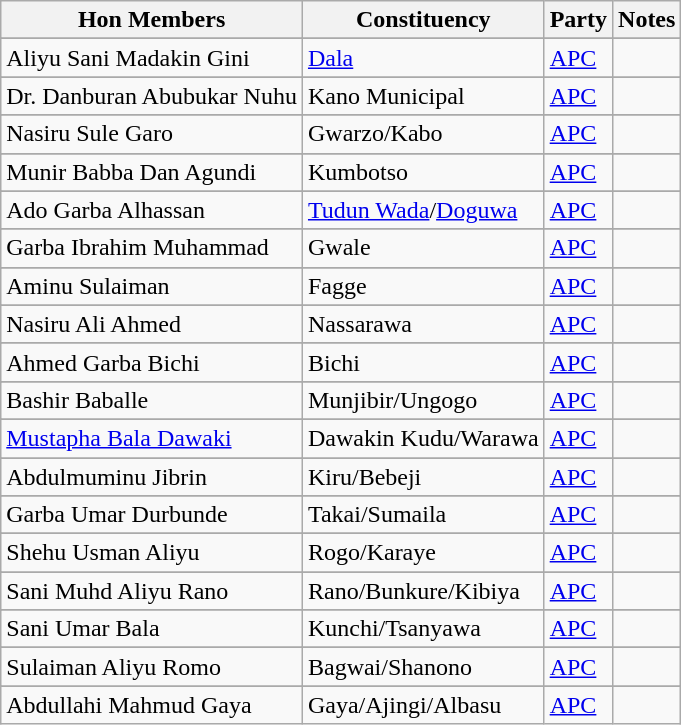<table class="wikitable" border="1">
<tr>
<th>Hon Members</th>
<th>Constituency</th>
<th>Party</th>
<th>Notes</th>
</tr>
<tr>
</tr>
<tr>
<td>Aliyu Sani Madakin Gini</td>
<td><a href='#'>Dala</a></td>
<td><a href='#'>APC</a></td>
<td></td>
</tr>
<tr>
</tr>
<tr>
<td>Dr. Danburan Abubukar Nuhu</td>
<td>Kano Municipal</td>
<td><a href='#'>APC</a></td>
<td></td>
</tr>
<tr>
</tr>
<tr>
<td>Nasiru Sule Garo</td>
<td>Gwarzo/Kabo</td>
<td><a href='#'>APC</a></td>
<td></td>
</tr>
<tr>
</tr>
<tr>
<td>Munir Babba Dan Agundi</td>
<td>Kumbotso</td>
<td><a href='#'>APC</a></td>
<td></td>
</tr>
<tr>
</tr>
<tr>
<td>Ado Garba Alhassan</td>
<td><a href='#'>Tudun Wada</a>/<a href='#'>Doguwa</a></td>
<td><a href='#'>APC</a></td>
<td></td>
</tr>
<tr>
</tr>
<tr>
<td>Garba Ibrahim Muhammad</td>
<td>Gwale</td>
<td><a href='#'>APC</a></td>
<td></td>
</tr>
<tr>
</tr>
<tr>
<td>Aminu Sulaiman</td>
<td>Fagge</td>
<td><a href='#'>APC</a></td>
<td></td>
</tr>
<tr>
</tr>
<tr>
<td>Nasiru Ali Ahmed</td>
<td>Nassarawa</td>
<td><a href='#'>APC</a></td>
<td></td>
</tr>
<tr>
</tr>
<tr>
<td>Ahmed Garba Bichi</td>
<td>Bichi</td>
<td><a href='#'>APC</a></td>
<td></td>
</tr>
<tr>
</tr>
<tr>
<td>Bashir Baballe</td>
<td>Munjibir/Ungogo</td>
<td><a href='#'>APC</a></td>
<td></td>
</tr>
<tr>
</tr>
<tr>
<td><a href='#'>Mustapha Bala Dawaki</a></td>
<td>Dawakin Kudu/Warawa</td>
<td><a href='#'>APC</a></td>
<td></td>
</tr>
<tr>
</tr>
<tr>
<td>Abdulmuminu Jibrin</td>
<td>Kiru/Bebeji</td>
<td><a href='#'>APC</a></td>
<td></td>
</tr>
<tr>
</tr>
<tr>
<td>Garba Umar Durbunde</td>
<td>Takai/Sumaila</td>
<td><a href='#'>APC</a></td>
<td></td>
</tr>
<tr>
</tr>
<tr>
<td>Shehu Usman Aliyu</td>
<td>Rogo/Karaye</td>
<td><a href='#'>APC</a></td>
<td></td>
</tr>
<tr>
</tr>
<tr>
<td>Sani Muhd Aliyu Rano</td>
<td>Rano/Bunkure/Kibiya</td>
<td><a href='#'>APC</a></td>
<td></td>
</tr>
<tr>
</tr>
<tr>
<td>Sani Umar Bala</td>
<td>Kunchi/Tsanyawa</td>
<td><a href='#'>APC</a></td>
<td></td>
</tr>
<tr>
</tr>
<tr>
<td>Sulaiman Aliyu Romo</td>
<td>Bagwai/Shanono</td>
<td><a href='#'>APC</a></td>
<td></td>
</tr>
<tr>
</tr>
<tr>
<td>Abdullahi Mahmud Gaya</td>
<td>Gaya/Ajingi/Albasu</td>
<td><a href='#'>APC</a></td>
<td></td>
</tr>
</table>
